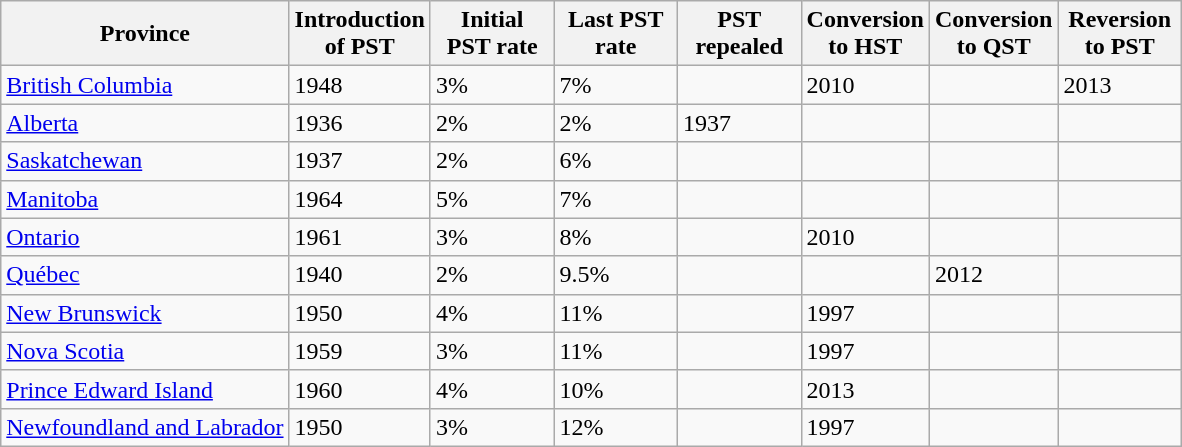<table class="wikitable">
<tr>
<th>Province</th>
<th width="75">Introduction of PST</th>
<th width="75">Initial PST rate</th>
<th width="75">Last PST rate</th>
<th width="75">PST repealed</th>
<th width="75">Conversion to HST</th>
<th width="75">Conversion to QST</th>
<th width="75">Reversion to PST</th>
</tr>
<tr>
<td><a href='#'>British Columbia</a></td>
<td>1948</td>
<td>3%</td>
<td>7%</td>
<td></td>
<td>2010</td>
<td></td>
<td>2013</td>
</tr>
<tr>
<td><a href='#'>Alberta</a></td>
<td>1936</td>
<td>2%</td>
<td>2%</td>
<td>1937</td>
<td></td>
<td></td>
<td></td>
</tr>
<tr>
<td><a href='#'>Saskatchewan</a></td>
<td>1937</td>
<td>2%</td>
<td>6%</td>
<td></td>
<td></td>
<td></td>
<td></td>
</tr>
<tr>
<td><a href='#'>Manitoba</a></td>
<td>1964</td>
<td>5%</td>
<td>7%</td>
<td></td>
<td></td>
<td></td>
<td></td>
</tr>
<tr>
<td><a href='#'>Ontario</a></td>
<td>1961</td>
<td>3%</td>
<td>8%</td>
<td></td>
<td>2010</td>
<td></td>
<td></td>
</tr>
<tr>
<td><a href='#'>Québec</a></td>
<td>1940</td>
<td>2%</td>
<td>9.5%</td>
<td></td>
<td></td>
<td>2012</td>
<td></td>
</tr>
<tr>
<td><a href='#'>New Brunswick</a></td>
<td>1950</td>
<td>4%</td>
<td>11%</td>
<td></td>
<td>1997</td>
<td></td>
<td></td>
</tr>
<tr>
<td><a href='#'>Nova Scotia</a></td>
<td>1959</td>
<td>3%</td>
<td>11%</td>
<td></td>
<td>1997</td>
<td></td>
<td></td>
</tr>
<tr>
<td><a href='#'>Prince Edward Island</a></td>
<td>1960</td>
<td>4%</td>
<td>10%</td>
<td></td>
<td>2013</td>
<td></td>
<td></td>
</tr>
<tr>
<td><a href='#'>Newfoundland and Labrador</a></td>
<td>1950</td>
<td>3%</td>
<td>12%</td>
<td></td>
<td>1997</td>
<td></td>
<td></td>
</tr>
</table>
